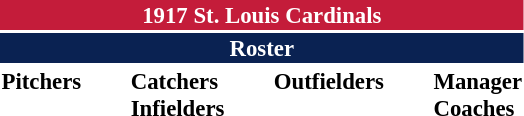<table class="toccolours" style="font-size: 95%;">
<tr>
<th colspan="10" style="background-color: #c41c3a; color: white; text-align: center;">1917 St. Louis Cardinals</th>
</tr>
<tr>
<td colspan="10" style="background-color: #0a2252; color: white; text-align: center;"><strong>Roster</strong></td>
</tr>
<tr>
<td valign="top"><strong>Pitchers</strong><br>











</td>
<td width="25px"></td>
<td valign="top"><strong>Catchers</strong><br>




<strong>Infielders</strong>








</td>
<td width="25px"></td>
<td valign="top"><strong>Outfielders</strong><br>




</td>
<td width="25px"></td>
<td valign="top"><strong>Manager</strong><br>
<strong>Coaches</strong>
</td>
</tr>
</table>
